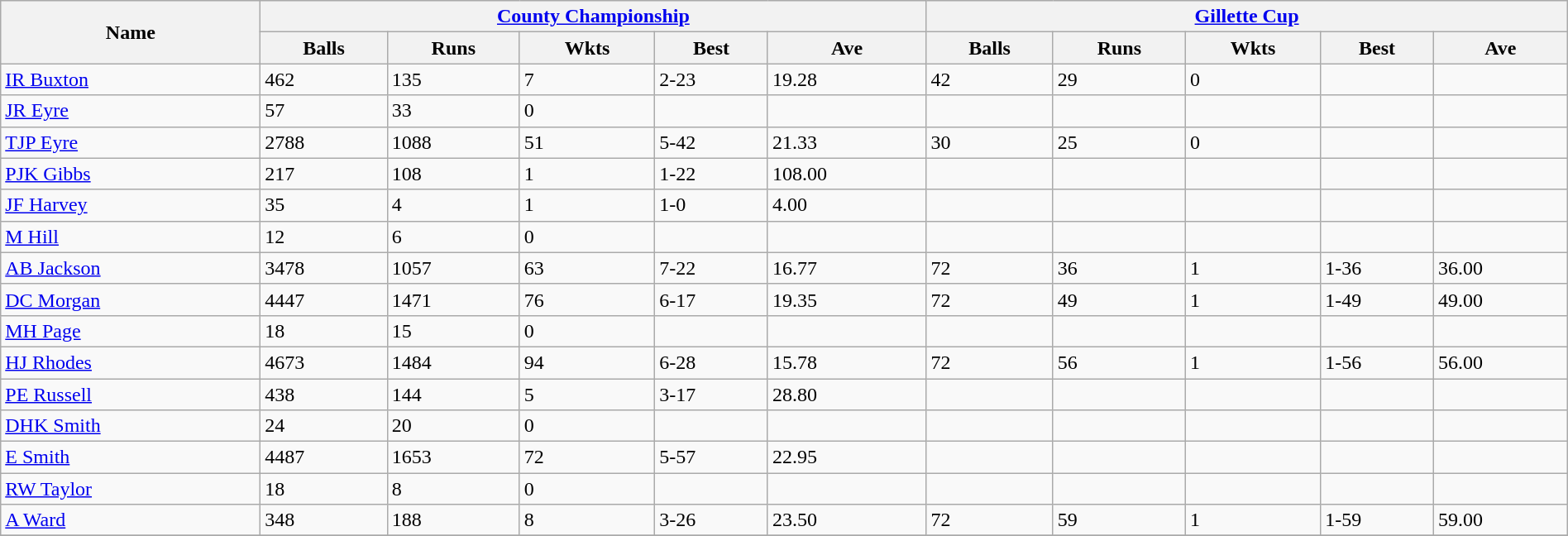<table class="wikitable" width="100%">
<tr bgcolor="#efefef">
<th rowspan=2>Name</th>
<th colspan=5><a href='#'>County Championship</a></th>
<th colspan=5><a href='#'>Gillette Cup</a></th>
</tr>
<tr>
<th>Balls</th>
<th>Runs</th>
<th>Wkts</th>
<th>Best</th>
<th>Ave</th>
<th>Balls</th>
<th>Runs</th>
<th>Wkts</th>
<th>Best</th>
<th>Ave</th>
</tr>
<tr>
<td><a href='#'>IR Buxton</a></td>
<td>462</td>
<td>135</td>
<td>7</td>
<td>2-23</td>
<td>19.28</td>
<td>42</td>
<td>29</td>
<td>0</td>
<td></td>
<td></td>
</tr>
<tr>
<td><a href='#'>JR Eyre</a></td>
<td>57</td>
<td>33</td>
<td>0</td>
<td></td>
<td></td>
<td></td>
<td></td>
<td></td>
<td></td>
<td></td>
</tr>
<tr>
<td><a href='#'>TJP Eyre</a></td>
<td>2788</td>
<td>1088</td>
<td>51</td>
<td>5-42</td>
<td>21.33</td>
<td>30</td>
<td>25</td>
<td>0</td>
<td></td>
<td></td>
</tr>
<tr>
<td><a href='#'>PJK Gibbs</a></td>
<td>217</td>
<td>108</td>
<td>1</td>
<td>1-22</td>
<td>108.00</td>
<td></td>
<td></td>
<td></td>
<td></td>
<td></td>
</tr>
<tr>
<td><a href='#'>JF Harvey</a></td>
<td>35</td>
<td>4</td>
<td>1</td>
<td>1-0</td>
<td>4.00</td>
<td></td>
<td></td>
<td></td>
<td></td>
<td></td>
</tr>
<tr>
<td><a href='#'>M Hill</a></td>
<td>12</td>
<td>6</td>
<td>0</td>
<td></td>
<td></td>
<td></td>
<td></td>
<td></td>
<td></td>
<td></td>
</tr>
<tr>
<td><a href='#'>AB Jackson</a></td>
<td>3478</td>
<td>1057</td>
<td>63</td>
<td>7-22</td>
<td>16.77</td>
<td>72</td>
<td>36</td>
<td>1</td>
<td>1-36</td>
<td>36.00</td>
</tr>
<tr>
<td><a href='#'>DC Morgan</a></td>
<td>4447</td>
<td>1471</td>
<td>76</td>
<td>6-17</td>
<td>19.35</td>
<td>72</td>
<td>49</td>
<td>1</td>
<td>1-49</td>
<td>49.00</td>
</tr>
<tr>
<td><a href='#'>MH Page</a></td>
<td>18</td>
<td>15</td>
<td>0</td>
<td></td>
<td></td>
<td></td>
<td></td>
<td></td>
<td></td>
<td></td>
</tr>
<tr>
<td><a href='#'>HJ Rhodes</a></td>
<td>4673</td>
<td>1484</td>
<td>94</td>
<td>6-28</td>
<td>15.78</td>
<td>72</td>
<td>56</td>
<td>1</td>
<td>1-56</td>
<td>56.00</td>
</tr>
<tr>
<td><a href='#'>PE Russell</a></td>
<td>438</td>
<td>144</td>
<td>5</td>
<td>3-17</td>
<td>28.80</td>
<td></td>
<td></td>
<td></td>
<td></td>
<td></td>
</tr>
<tr>
<td><a href='#'>DHK Smith</a></td>
<td>24</td>
<td>20</td>
<td>0</td>
<td></td>
<td></td>
<td></td>
<td></td>
<td></td>
<td></td>
<td></td>
</tr>
<tr>
<td><a href='#'>E Smith</a></td>
<td>4487</td>
<td>1653</td>
<td>72</td>
<td>5-57</td>
<td>22.95</td>
<td></td>
<td></td>
<td></td>
<td></td>
<td></td>
</tr>
<tr>
<td><a href='#'>RW Taylor</a></td>
<td>18</td>
<td>8</td>
<td>0</td>
<td></td>
<td></td>
<td></td>
<td></td>
<td></td>
<td></td>
<td></td>
</tr>
<tr>
<td><a href='#'>A Ward</a></td>
<td>348</td>
<td>188</td>
<td>8</td>
<td>3-26</td>
<td>23.50</td>
<td>72</td>
<td>59</td>
<td>1</td>
<td>1-59</td>
<td>59.00<br></td>
</tr>
<tr>
</tr>
</table>
